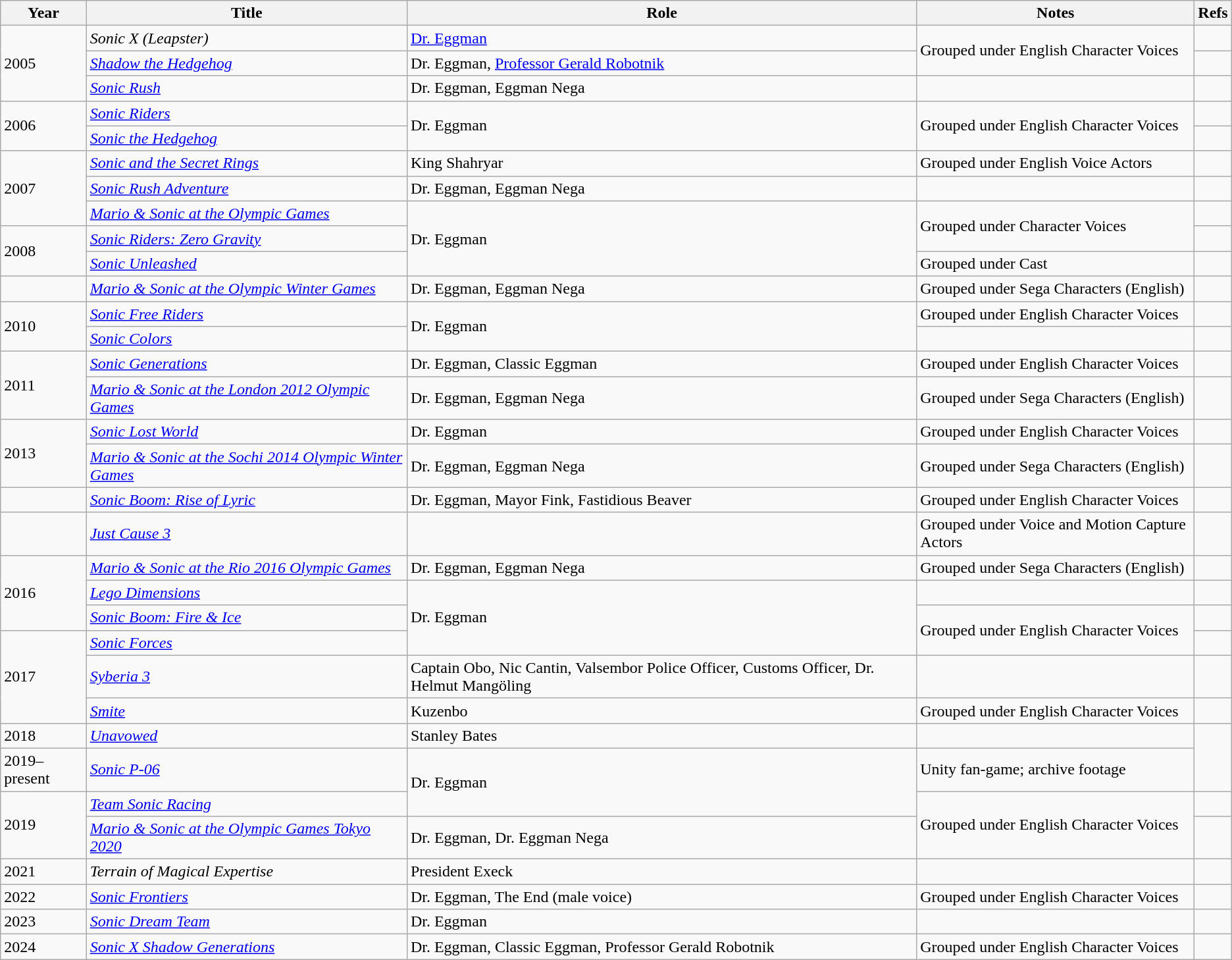<table class="wikitable sortable plainrowheaders">
<tr>
<th>Year</th>
<th>Title</th>
<th>Role</th>
<th class="unsortable">Notes</th>
<th class="unsortable">Refs</th>
</tr>
<tr>
<td rowspan=3>2005</td>
<td><em>Sonic X (Leapster)</em></td>
<td><a href='#'>Dr. Eggman</a></td>
<td rowspan="2">Grouped under English Character Voices</td>
<td></td>
</tr>
<tr>
<td><em><a href='#'>Shadow the Hedgehog</a></em></td>
<td>Dr. Eggman, <a href='#'>Professor Gerald Robotnik</a></td>
<td></td>
</tr>
<tr>
<td><em><a href='#'>Sonic Rush</a></em></td>
<td>Dr. Eggman, Eggman Nega</td>
<td></td>
<td></td>
</tr>
<tr>
<td rowspan=2>2006</td>
<td><em><a href='#'>Sonic Riders</a></em></td>
<td rowspan="2">Dr. Eggman</td>
<td rowspan="2">Grouped under English Character Voices</td>
<td></td>
</tr>
<tr>
<td><em><a href='#'>Sonic the Hedgehog</a></em></td>
<td></td>
</tr>
<tr>
<td rowspan=3>2007</td>
<td><em><a href='#'>Sonic and the Secret Rings</a></em></td>
<td>King Shahryar</td>
<td>Grouped under English Voice Actors</td>
<td></td>
</tr>
<tr>
<td><em><a href='#'>Sonic Rush Adventure</a></em></td>
<td>Dr. Eggman, Eggman Nega</td>
<td></td>
<td></td>
</tr>
<tr>
<td><em><a href='#'>Mario & Sonic at the Olympic Games</a></em></td>
<td rowspan="3">Dr. Eggman</td>
<td rowspan="2">Grouped under Character Voices</td>
<td></td>
</tr>
<tr>
<td rowspan=2>2008</td>
<td><em><a href='#'>Sonic Riders: Zero Gravity</a></em></td>
<td></td>
</tr>
<tr>
<td><em><a href='#'>Sonic Unleashed</a></em></td>
<td>Grouped under Cast</td>
<td></td>
</tr>
<tr>
<td></td>
<td><em><a href='#'>Mario & Sonic at the Olympic Winter Games</a></em></td>
<td>Dr. Eggman, Eggman Nega</td>
<td>Grouped under Sega Characters (English)</td>
<td></td>
</tr>
<tr>
<td rowspan=2>2010</td>
<td><em><a href='#'>Sonic Free Riders</a></em></td>
<td rowspan="2">Dr. Eggman</td>
<td>Grouped under English Character Voices</td>
<td></td>
</tr>
<tr>
<td><em><a href='#'>Sonic Colors</a></em></td>
<td></td>
<td></td>
</tr>
<tr>
<td rowspan=2>2011</td>
<td><em><a href='#'>Sonic Generations</a></em></td>
<td>Dr. Eggman, Classic Eggman</td>
<td>Grouped under English Character Voices</td>
<td></td>
</tr>
<tr>
<td><em><a href='#'>Mario & Sonic at the London 2012 Olympic Games</a></em></td>
<td>Dr. Eggman, Eggman Nega</td>
<td>Grouped under Sega Characters (English)</td>
<td></td>
</tr>
<tr>
<td rowspan=2>2013</td>
<td><em><a href='#'>Sonic Lost World</a></em></td>
<td>Dr. Eggman</td>
<td>Grouped under English Character Voices</td>
<td></td>
</tr>
<tr>
<td><em><a href='#'>Mario & Sonic at the Sochi 2014 Olympic Winter Games</a></em></td>
<td>Dr. Eggman, Eggman Nega</td>
<td>Grouped under Sega Characters (English)</td>
<td></td>
</tr>
<tr>
<td></td>
<td><em><a href='#'>Sonic Boom: Rise of Lyric</a></em></td>
<td>Dr. Eggman, Mayor Fink, Fastidious Beaver</td>
<td>Grouped under English Character Voices</td>
<td></td>
</tr>
<tr>
<td></td>
<td><em><a href='#'>Just Cause 3</a></em></td>
<td></td>
<td>Grouped under Voice and Motion Capture Actors</td>
<td></td>
</tr>
<tr>
<td rowspan=3>2016</td>
<td><em><a href='#'>Mario & Sonic at the Rio 2016 Olympic Games</a></em></td>
<td>Dr. Eggman, Eggman Nega</td>
<td>Grouped under Sega Characters (English)</td>
<td></td>
</tr>
<tr>
<td><em><a href='#'>Lego Dimensions</a></em></td>
<td rowspan="3">Dr. Eggman</td>
<td></td>
</tr>
<tr>
<td><em><a href='#'>Sonic Boom: Fire & Ice</a></em></td>
<td rowspan="2">Grouped under English Character Voices</td>
<td></td>
</tr>
<tr>
<td rowspan=3>2017</td>
<td><em><a href='#'>Sonic Forces</a></em></td>
<td></td>
</tr>
<tr>
<td><em><a href='#'>Syberia 3</a></em></td>
<td>Captain Obo, Nic Cantin, Valsembor Police Officer, Customs Officer, Dr. Helmut Mangöling</td>
<td></td>
<td></td>
</tr>
<tr>
<td><em><a href='#'>Smite</a></em></td>
<td>Kuzenbo</td>
<td>Grouped under English Character Voices</td>
<td></td>
</tr>
<tr>
<td>2018</td>
<td><em><a href='#'>Unavowed</a></em></td>
<td>Stanley Bates</td>
<td></td>
</tr>
<tr>
<td>2019–present</td>
<td><em><a href='#'>Sonic P-06</a></em></td>
<td rowspan="2">Dr. Eggman</td>
<td>Unity fan-game; archive footage</td>
</tr>
<tr>
<td rowspan=2>2019</td>
<td><em><a href='#'>Team Sonic Racing</a></em></td>
<td rowspan="2">Grouped under English Character Voices</td>
<td></td>
</tr>
<tr>
<td><em><a href='#'>Mario & Sonic at the Olympic Games Tokyo 2020</a></em></td>
<td>Dr. Eggman, Dr. Eggman Nega</td>
<td></td>
</tr>
<tr>
<td>2021</td>
<td><em>Terrain of Magical Expertise</em></td>
<td>President Execk</td>
<td></td>
<td></td>
</tr>
<tr>
<td>2022</td>
<td><em><a href='#'>Sonic Frontiers</a></em></td>
<td>Dr. Eggman, The End (male voice)</td>
<td>Grouped under English Character Voices</td>
<td></td>
</tr>
<tr>
<td>2023</td>
<td><em><a href='#'>Sonic Dream Team</a></em></td>
<td>Dr. Eggman</td>
<td></td>
<td></td>
</tr>
<tr>
<td>2024</td>
<td><em><a href='#'>Sonic X Shadow Generations</a></em></td>
<td>Dr. Eggman, Classic Eggman, Professor Gerald Robotnik</td>
<td>Grouped under English Character Voices</td>
<td></td>
</tr>
</table>
